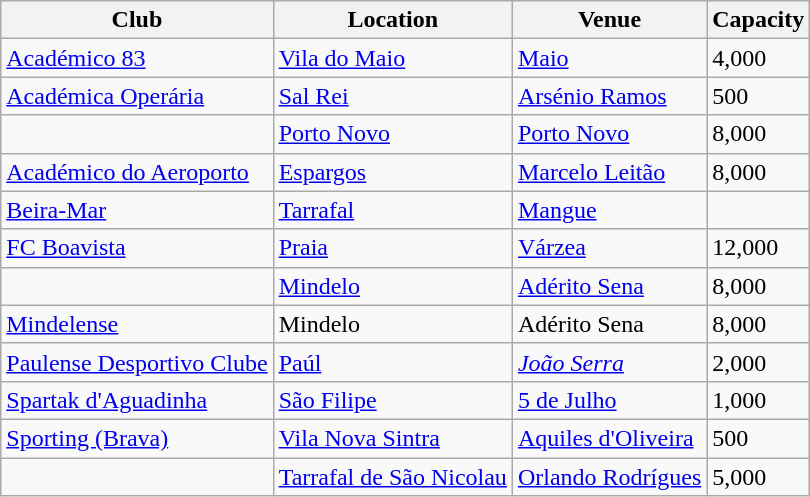<table class="wikitable sortable">
<tr>
<th>Club</th>
<th>Location</th>
<th>Venue</th>
<th>Capacity</th>
</tr>
<tr>
<td><a href='#'>Académico 83</a></td>
<td><a href='#'>Vila do Maio</a></td>
<td><a href='#'>Maio</a></td>
<td>4,000</td>
</tr>
<tr>
<td><a href='#'>Académica Operária</a></td>
<td><a href='#'>Sal Rei</a></td>
<td><a href='#'>Arsénio Ramos</a></td>
<td>500</td>
</tr>
<tr>
<td></td>
<td><a href='#'>Porto Novo</a></td>
<td><a href='#'>Porto Novo</a></td>
<td>8,000</td>
</tr>
<tr>
<td><a href='#'>Académico do Aeroporto</a></td>
<td><a href='#'>Espargos</a></td>
<td><a href='#'>Marcelo Leitão</a></td>
<td>8,000</td>
</tr>
<tr>
<td><a href='#'>Beira-Mar</a></td>
<td><a href='#'>Tarrafal</a></td>
<td><a href='#'>Mangue</a></td>
<td></td>
</tr>
<tr>
<td><a href='#'>FC Boavista</a></td>
<td><a href='#'>Praia</a></td>
<td><a href='#'>Várzea</a></td>
<td>12,000</td>
</tr>
<tr>
<td></td>
<td><a href='#'>Mindelo</a></td>
<td><a href='#'>Adérito Sena</a></td>
<td>8,000</td>
</tr>
<tr>
<td><a href='#'>Mindelense</a></td>
<td>Mindelo</td>
<td>Adérito Sena</td>
<td>8,000</td>
</tr>
<tr>
<td><a href='#'>Paulense Desportivo Clube</a></td>
<td><a href='#'>Paúl</a></td>
<td><em><a href='#'>João Serra</a></em></td>
<td>2,000</td>
</tr>
<tr>
<td><a href='#'>Spartak d'Aguadinha</a></td>
<td><a href='#'>São Filipe</a></td>
<td><a href='#'>5 de Julho</a></td>
<td>1,000</td>
</tr>
<tr>
<td><a href='#'>Sporting (Brava)</a></td>
<td><a href='#'>Vila Nova Sintra</a></td>
<td><a href='#'>Aquiles d'Oliveira</a></td>
<td>500</td>
</tr>
<tr>
<td></td>
<td><a href='#'>Tarrafal de São Nicolau</a></td>
<td><a href='#'>Orlando Rodrígues</a></td>
<td>5,000</td>
</tr>
</table>
